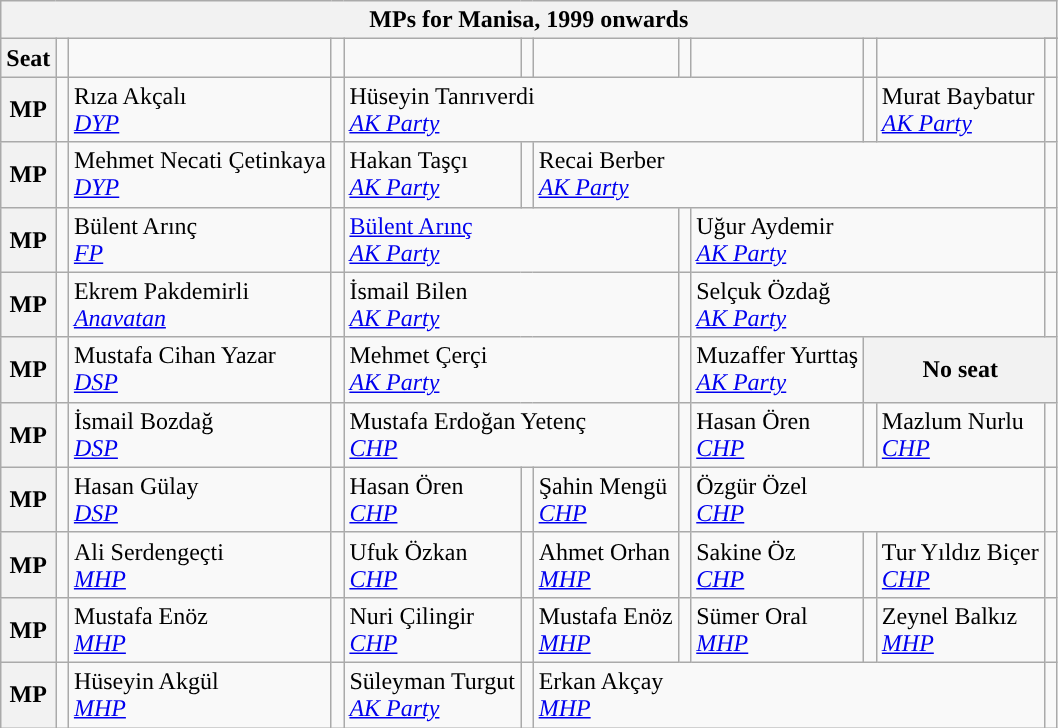<table class="wikitable">
<tr>
<th colspan = 12>MPs for Manisa, 1999 onwards</th>
</tr>
<tr>
<th rowspan = 2>Seat</th>
<td rowspan="2" style="width:1px;"></td>
<td rowspan = 2></td>
<td rowspan="2" style="width:1px;"></td>
<td rowspan = 2></td>
<td rowspan="2" style="width:1px;"></td>
<td rowspan = 2></td>
<td rowspan="2" style="width:1px;"></td>
<td rowspan = 2></td>
<td rowspan="2" style="width:1px;"></td>
<td rowspan = 2></td>
</tr>
<tr>
<td></td>
</tr>
<tr>
<th>MP</th>
<td width=1px style="background-color: "></td>
<td colspan = 1>Rıza Akçalı<br><em><a href='#'>DYP</a></em></td>
<td width=1px style="background-color: "></td>
<td colspan = 5>Hüseyin Tanrıverdi<br><em><a href='#'>AK Party</a></em></td>
<td width=1px style="background-color: "></td>
<td colspan = 1>Murat Baybatur<br><em><a href='#'>AK Party</a></em></td>
<td width=1px style="background-color: "></td>
</tr>
<tr>
<th>MP</th>
<td width=1px style="background-color: "></td>
<td colspan = 1>Mehmet Necati Çetinkaya<br><em><a href='#'>DYP</a></em></td>
<td width=1px style="background-color: "></td>
<td colspan = 1>Hakan Taşçı<br><em><a href='#'>AK Party</a></em></td>
<td width=1px style="background-color: "></td>
<td colspan = 5>Recai Berber<br><em><a href='#'>AK Party</a></em></td>
<td width=1px style="background-color: "></td>
</tr>
<tr>
<th>MP</th>
<td width=1px style="background-color: "></td>
<td colspan = 1>Bülent Arınç<br><em><a href='#'>FP</a></em></td>
<td width=1px style="background-color: "></td>
<td colspan = 3><a href='#'>Bülent Arınç</a><br><em><a href='#'>AK Party</a></em></td>
<td width=1px style="background-color: "></td>
<td colspan = 3>Uğur Aydemir<br><em><a href='#'>AK Party</a></em></td>
<td width=1px style="background-color: "></td>
</tr>
<tr>
<th>MP</th>
<td width=1px style="background-color: "></td>
<td colspan = 1>Ekrem Pakdemirli<br><em><a href='#'>Anavatan</a></em></td>
<td width=1px style="background-color: "></td>
<td colspan = 3>İsmail Bilen<br><em><a href='#'>AK Party</a></em></td>
<td width=1px style="background-color: "></td>
<td colspan = 3>Selçuk Özdağ<br><em><a href='#'>AK Party</a></em></td>
<td width=1px style="background-color: "></td>
</tr>
<tr>
<th>MP</th>
<td width=1px style="background-color: "></td>
<td colspan = 1>Mustafa Cihan Yazar<br><em><a href='#'>DSP</a></em></td>
<td width=1px style="background-color: "></td>
<td colspan = 3>Mehmet Çerçi<br><em><a href='#'>AK Party</a></em></td>
<td width=1px style="background-color: "></td>
<td colspan = 1>Muzaffer Yurttaş<br><em><a href='#'>AK Party</a></em></td>
<th colspan = 3>No seat</th>
</tr>
<tr>
<th>MP</th>
<td width=1px style="background-color: "></td>
<td colspan = 1>İsmail Bozdağ<br><em><a href='#'>DSP</a></em></td>
<td width=1px style="background-color: "></td>
<td colspan = 3>Mustafa Erdoğan Yetenç<br><em><a href='#'>CHP</a></em></td>
<td width=1px style="background-color: "></td>
<td colspan = 1>Hasan Ören<br><em><a href='#'>CHP</a></em></td>
<td width=1px style="background-color: "></td>
<td colspan = 1>Mazlum Nurlu<br><em><a href='#'>CHP</a></em></td>
<td width=1px style="background-color: "></td>
</tr>
<tr>
<th>MP</th>
<td width=1px style="background-color: "></td>
<td colspan = 1>Hasan Gülay<br><em><a href='#'>DSP</a></em></td>
<td width=1px style="background-color: "></td>
<td colspan = 1>Hasan Ören<br><em><a href='#'>CHP</a></em></td>
<td width=1px style="background-color: "></td>
<td colspan = 1>Şahin Mengü<br><em><a href='#'>CHP</a></em></td>
<td width=1px style="background-color: "></td>
<td colspan = 3>Özgür Özel<br><em><a href='#'>CHP</a></em></td>
<td width=1px style="background-color: "></td>
</tr>
<tr>
<th>MP</th>
<td width=1px style="background-color: "></td>
<td colspan = 1>Ali Serdengeçti<br><em><a href='#'>MHP</a></em></td>
<td width=1px style="background-color: "></td>
<td colspan = 1>Ufuk Özkan<br><em><a href='#'>CHP</a></em></td>
<td width=1px style="background-color: "></td>
<td colspan = 1>Ahmet Orhan<br><em><a href='#'>MHP</a></em></td>
<td width=1px style="background-color: "></td>
<td colspan = 1>Sakine Öz<br><em><a href='#'>CHP</a></em></td>
<td width=1px style="background-color: "></td>
<td colspan = 1>Tur Yıldız Biçer<br><em><a href='#'>CHP</a></em></td>
<td width=1px style="background-color: "></td>
</tr>
<tr>
<th>MP</th>
<td width=1px style="background-color: "></td>
<td colspan = 1>Mustafa Enöz<br><em><a href='#'>MHP</a></em></td>
<td width=1px style="background-color: "></td>
<td colspan = 1>Nuri Çilingir<br><em><a href='#'>CHP</a></em></td>
<td width=1px style="background-color: "></td>
<td colspan = 1>Mustafa Enöz<br><em><a href='#'>MHP</a></em></td>
<td width=1px style="background-color: "></td>
<td colspan = 1>Sümer Oral<br><em><a href='#'>MHP</a></em></td>
<td width=1px style="background-color: "></td>
<td colspan = 1>Zeynel Balkız<br><em><a href='#'>MHP</a></em></td>
<td width=1px style="background-color: "></td>
</tr>
<tr>
<th>MP</th>
<td width=1px style="background-color: "></td>
<td colspan = 1>Hüseyin Akgül<br><em><a href='#'>MHP</a></em></td>
<td width=1px style="background-color: "></td>
<td colspan = 1>Süleyman Turgut<br><em><a href='#'>AK Party</a></em></td>
<td width=1px style="background-color: "></td>
<td colspan = 5>Erkan Akçay<br><em><a href='#'>MHP</a></em></td>
<td width=1px style="background-color: "></td>
</tr>
</table>
